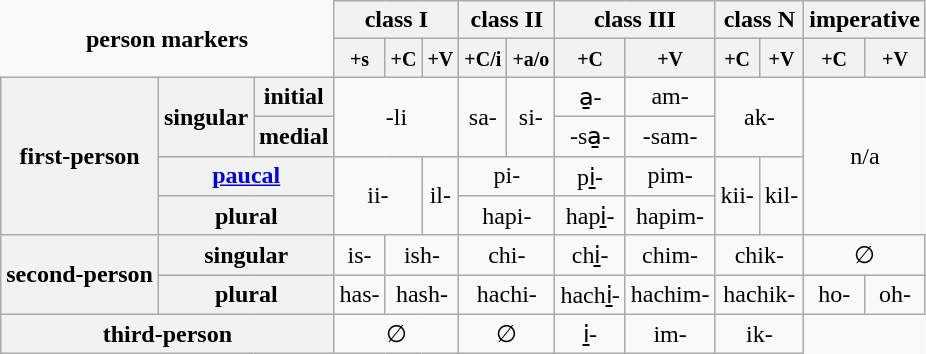<table class="wikitable" style="border: none; text-align: center;">
<tr>
<th colspan="3" rowspan="2" style="border: none; background: none;">person markers</th>
<th colspan="3">class I</th>
<th colspan="2">class II</th>
<th colspan="2">class III</th>
<th colspan="2">class N</th>
<th colspan="2">imperative</th>
</tr>
<tr>
<th><small>+s</small></th>
<th><small>+C</small></th>
<th><small>+V</small></th>
<th><small>+C/i</small></th>
<th><small>+a/o</small></th>
<th><small>+C</small></th>
<th><small>+V</small></th>
<th><small>+C</small></th>
<th><small>+V</small></th>
<th><small>+C</small></th>
<th><small>+V</small></th>
</tr>
<tr>
<th rowspan="4">first-person</th>
<th rowspan="2">singular</th>
<th>initial</th>
<td colspan="3" rowspan="2">-li</td>
<td rowspan="2" align="center">sa-</td>
<td rowspan="2" align="center">si-</td>
<td align="center">a̱-</td>
<td align="center">am-</td>
<td colspan="2" rowspan="2" align="center">ak-</td>
<td colspan="2" rowspan="4" style="border: none; text-align: center;">n/a</td>
</tr>
<tr>
<th>medial</th>
<td align="center">-sa̱-</td>
<td align="center">-sam-</td>
</tr>
<tr>
<th colspan="2"><a href='#'>paucal</a></th>
<td colspan="2" rowspan="2" align="center">ii-</td>
<td rowspan="2" align="center">il-</td>
<td colspan="2" align="center">pi-</td>
<td align="center">pi̱-</td>
<td align="center">pim-</td>
<td rowspan="2" align="center">kii-</td>
<td rowspan="2" align="center">kil-</td>
</tr>
<tr>
<th colspan="2">plural</th>
<td colspan="2" align="center">hapi-</td>
<td align="center">hapi̱-</td>
<td align="center">hapim-</td>
</tr>
<tr>
<th rowspan="2">second-person</th>
<th colspan="2">singular</th>
<td align="center">is-</td>
<td colspan="2" align="center">ish-</td>
<td colspan="2" align="center">chi-</td>
<td align="center">chi̱-</td>
<td align="center">chim-</td>
<td colspan="2" align="center">chik-</td>
<td colspan="2" align="center">∅</td>
</tr>
<tr>
<th colspan="2" style="border: none;">plural</th>
<td align="center">has-</td>
<td colspan="2" align="center">hash-</td>
<td colspan="2" align="center">hachi-</td>
<td hachi->hachi̱-</td>
<td>hachim-</td>
<td colspan="2" align="center">hachik-</td>
<td align="center">ho-</td>
<td align="center">oh-</td>
</tr>
<tr>
<th colspan="3">third-person</th>
<td colspan="3" align="center">∅</td>
<td colspan="2" align="center">∅</td>
<td align="center">i̱-</td>
<td align="center">im-</td>
<td colspan="2" align="center">ik-</td>
<td colspan="2" align="center" style="border: none;"></td>
</tr>
</table>
